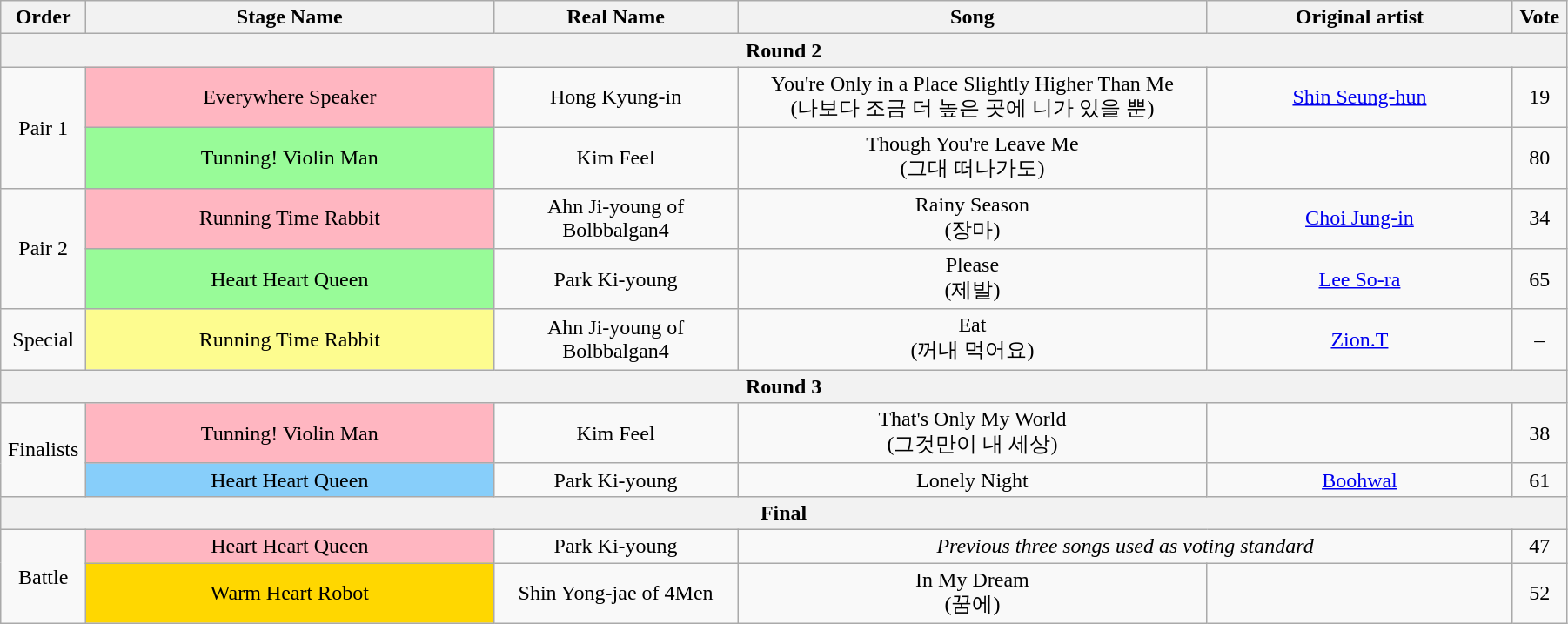<table class="wikitable" style="text-align:center; width:95%;">
<tr>
<th style="width:1%;">Order</th>
<th style="width:20%;">Stage Name</th>
<th style="width:12%;">Real Name</th>
<th style="width:23%;">Song</th>
<th style="width:15%;">Original artist</th>
<th style="width:1%;">Vote</th>
</tr>
<tr>
<th colspan=6>Round 2</th>
</tr>
<tr>
<td rowspan=2>Pair 1</td>
<td bgcolor="lightpink">Everywhere Speaker</td>
<td>Hong Kyung-in</td>
<td>You're Only in a Place Slightly Higher Than Me<br>(나보다 조금 더 높은 곳에 니가 있을 뿐)</td>
<td><a href='#'>Shin Seung-hun</a></td>
<td>19</td>
</tr>
<tr>
<td bgcolor="palegreen">Tunning! Violin Man</td>
<td>Kim Feel</td>
<td>Though You're Leave Me<br>(그대 떠나가도)</td>
<td></td>
<td>80</td>
</tr>
<tr>
<td rowspan=2>Pair 2</td>
<td bgcolor="lightpink">Running Time Rabbit</td>
<td>Ahn Ji-young of Bolbbalgan4</td>
<td>Rainy Season<br>(장마)</td>
<td><a href='#'>Choi Jung-in</a></td>
<td>34</td>
</tr>
<tr>
<td bgcolor="palegreen">Heart Heart Queen</td>
<td>Park Ki-young</td>
<td>Please<br>(제발)</td>
<td><a href='#'>Lee So-ra</a></td>
<td>65</td>
</tr>
<tr>
<td>Special</td>
<td bgcolor="#FDFC8F">Running Time Rabbit</td>
<td>Ahn Ji-young of Bolbbalgan4</td>
<td>Eat<br>(꺼내 먹어요)</td>
<td><a href='#'>Zion.T</a></td>
<td>–</td>
</tr>
<tr>
<th colspan=6>Round 3</th>
</tr>
<tr>
<td rowspan=2>Finalists</td>
<td bgcolor="lightpink">Tunning! Violin Man</td>
<td>Kim Feel</td>
<td>That's Only My World<br>(그것만이 내 세상)</td>
<td></td>
<td>38</td>
</tr>
<tr>
<td bgcolor="lightskyblue">Heart Heart Queen</td>
<td>Park Ki-young</td>
<td>Lonely Night</td>
<td><a href='#'>Boohwal</a></td>
<td>61</td>
</tr>
<tr>
<th colspan=6>Final</th>
</tr>
<tr>
<td rowspan=2>Battle</td>
<td bgcolor="lightpink">Heart Heart Queen</td>
<td>Park Ki-young</td>
<td colspan=2><em>Previous three songs used as voting standard</em></td>
<td>47</td>
</tr>
<tr>
<td bgcolor="gold">Warm Heart Robot</td>
<td>Shin Yong-jae of 4Men</td>
<td>In My Dream<br>(꿈에)</td>
<td></td>
<td>52</td>
</tr>
</table>
